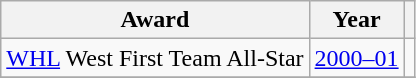<table class="wikitable">
<tr>
<th>Award</th>
<th>Year</th>
<th></th>
</tr>
<tr>
<td><a href='#'>WHL</a> West First Team All-Star</td>
<td><a href='#'>2000–01</a></td>
<td></td>
</tr>
<tr>
</tr>
</table>
